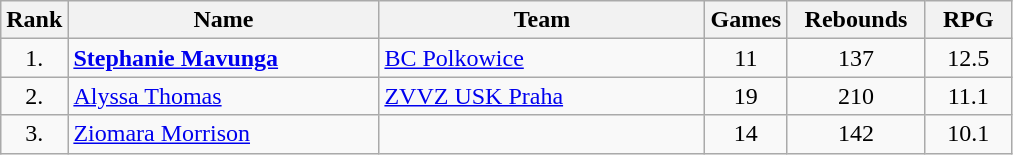<table class="wikitable" style="text-align: center;">
<tr>
<th>Rank</th>
<th width=200>Name</th>
<th width=210>Team</th>
<th>Games</th>
<th width=85>Rebounds</th>
<th width=50>RPG</th>
</tr>
<tr>
<td>1.</td>
<td align="left"> <strong><a href='#'>Stephanie Mavunga</a></strong></td>
<td align="left"> <a href='#'>BC Polkowice</a></td>
<td>11</td>
<td>137</td>
<td>12.5</td>
</tr>
<tr>
<td>2.</td>
<td align="left"> <a href='#'>Alyssa Thomas</a></td>
<td align="left"> <a href='#'>ZVVZ USK Praha</a></td>
<td>19</td>
<td>210</td>
<td>11.1</td>
</tr>
<tr>
<td>3.</td>
<td align="left"> <a href='#'>Ziomara Morrison</a></td>
<td align="left"></td>
<td>14</td>
<td>142</td>
<td>10.1</td>
</tr>
</table>
